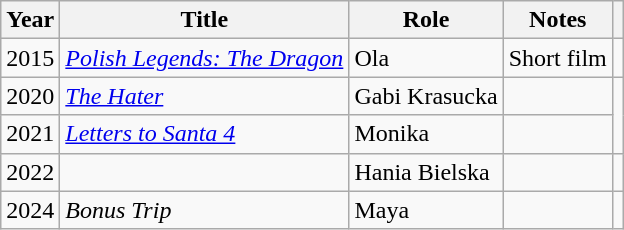<table class="wikitable sortable">
<tr>
<th>Year</th>
<th>Title</th>
<th>Role</th>
<th class="unsortable">Notes</th>
<th class="unsortable"></th>
</tr>
<tr>
<td>2015</td>
<td><em><a href='#'>Polish Legends: The Dragon</a></em></td>
<td>Ola</td>
<td>Short film</td>
<td></td>
</tr>
<tr>
<td>2020</td>
<td><em><a href='#'>The Hater</a></em></td>
<td>Gabi Krasucka</td>
<td></td>
<td rowspan="2"></td>
</tr>
<tr>
<td>2021</td>
<td><em><a href='#'>Letters to Santa 4</a></em></td>
<td>Monika</td>
<td></td>
</tr>
<tr>
<td>2022</td>
<td><em></em></td>
<td>Hania Bielska</td>
<td></td>
<td></td>
</tr>
<tr>
<td>2024</td>
<td><em>Bonus Trip</em></td>
<td>Maya</td>
<td></td>
<td></td>
</tr>
</table>
